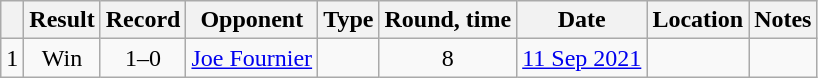<table class="wikitable" style="text-align:center">
<tr>
<th></th>
<th>Result</th>
<th>Record</th>
<th>Opponent</th>
<th>Type</th>
<th>Round, time</th>
<th>Date</th>
<th>Location</th>
<th>Notes</th>
</tr>
<tr>
<td>1</td>
<td>Win</td>
<td>1–0</td>
<td style="text-align:left;"><a href='#'>Joe Fournier</a></td>
<td></td>
<td>8</td>
<td><a href='#'>11 Sep 2021</a></td>
<td style="text-align:left;"></td>
<td></td>
</tr>
</table>
